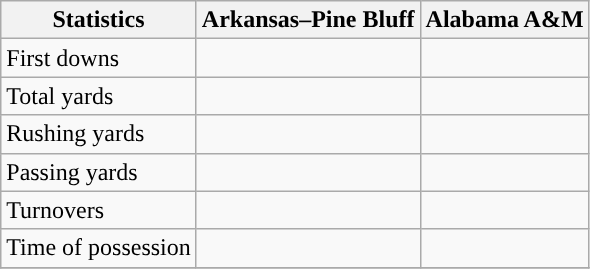<table class="wikitable">
<tr>
<th>Statistics</th>
<th>Arkansas–Pine Bluff</th>
<th>Alabama A&M</th>
</tr>
<tr>
<td>First downs</td>
<td> </td>
<td> </td>
</tr>
<tr>
<td>Total yards</td>
<td> </td>
<td> </td>
</tr>
<tr>
<td>Rushing yards</td>
<td> </td>
<td> </td>
</tr>
<tr>
<td>Passing yards</td>
<td> </td>
<td> </td>
</tr>
<tr>
<td>Turnovers</td>
<td> </td>
<td> </td>
</tr>
<tr>
<td>Time of possession</td>
<td> </td>
<td> </td>
</tr>
<tr>
</tr>
</table>
